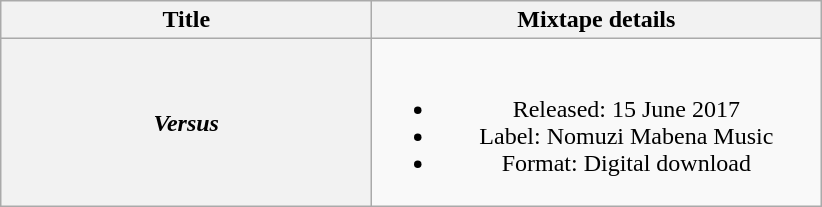<table class="wikitable plainrowheaders" style="text-align:center;">
<tr>
<th scope="col" style="width:15em;">Title</th>
<th scope="col" style="width:18.25em;">Mixtape details</th>
</tr>
<tr>
<th scope="row"><em>Versus</em></th>
<td><br><ul><li>Released: 15 June 2017</li><li>Label: Nomuzi Mabena Music</li><li>Format: Digital download</li></ul></td>
</tr>
</table>
